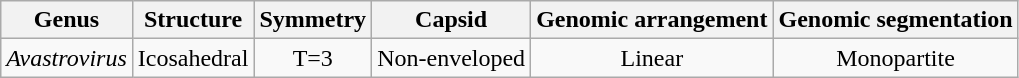<table class="wikitable sortable" style="text-align:center">
<tr>
<th>Genus</th>
<th>Structure</th>
<th>Symmetry</th>
<th>Capsid</th>
<th>Genomic arrangement</th>
<th>Genomic segmentation</th>
</tr>
<tr>
<td><em>Avastrovirus</em></td>
<td>Icosahedral</td>
<td>T=3</td>
<td>Non-enveloped</td>
<td>Linear</td>
<td>Monopartite</td>
</tr>
</table>
